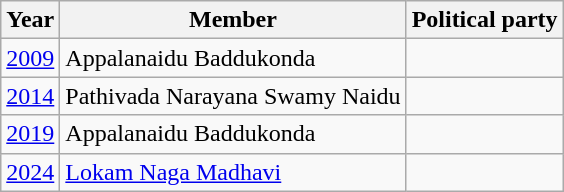<table class="wikitable sortable">
<tr>
<th>Year</th>
<th>Member</th>
<th colspan="2">Political party</th>
</tr>
<tr>
<td><a href='#'>2009</a></td>
<td>Appalanaidu Baddukonda</td>
<td></td>
</tr>
<tr>
<td><a href='#'>2014</a></td>
<td>Pathivada Narayana Swamy Naidu</td>
<td></td>
</tr>
<tr>
<td><a href='#'>2019</a></td>
<td>Appalanaidu Baddukonda</td>
<td></td>
</tr>
<tr>
<td><a href='#'>2024</a></td>
<td><a href='#'>Lokam Naga Madhavi</a></td>
<td></td>
</tr>
</table>
